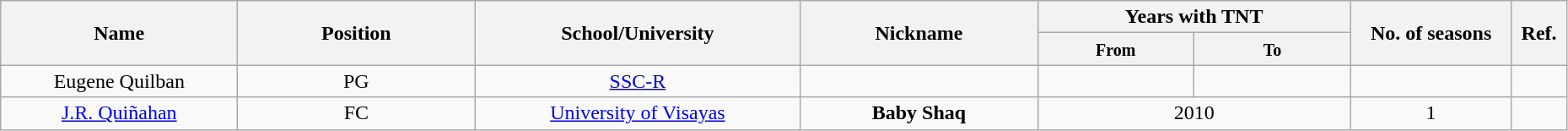<table class="wikitable sortable" style="text-align:center" width="98%">
<tr>
<th style="width:180px;" rowspan="2">Name</th>
<th style="width:180px;" rowspan="2">Position</th>
<th style="width:250px;" rowspan="2">School/University</th>
<th style="width:180px;" rowspan="2">Nickname</th>
<th style="width:180px; text-align:center;" colspan="2">Years with TNT</th>
<th rowspan="2">No. of seasons</th>
<th rowspan="2"; class=unsortable>Ref.</th>
</tr>
<tr>
<th style="width:10%; text-align:center;"><small>From</small></th>
<th style="width:10%; text-align:center;"><small>To</small></th>
</tr>
<tr>
<td>Eugene Quilban</td>
<td align="center">PG</td>
<td><a href='#'>SSC-R</a></td>
<td align="center"></td>
<td align="center"></td>
<td></td>
<td></td>
<td></td>
</tr>
<tr>
<td><a href='#'>J.R. Quiñahan</a></td>
<td align="center">FC</td>
<td><a href='#'>University of Visayas</a></td>
<td align="center"><strong>Baby Shaq</strong></td>
<td colspan="2" align="center">2010</td>
<td>1</td>
<td></td>
</tr>
</table>
